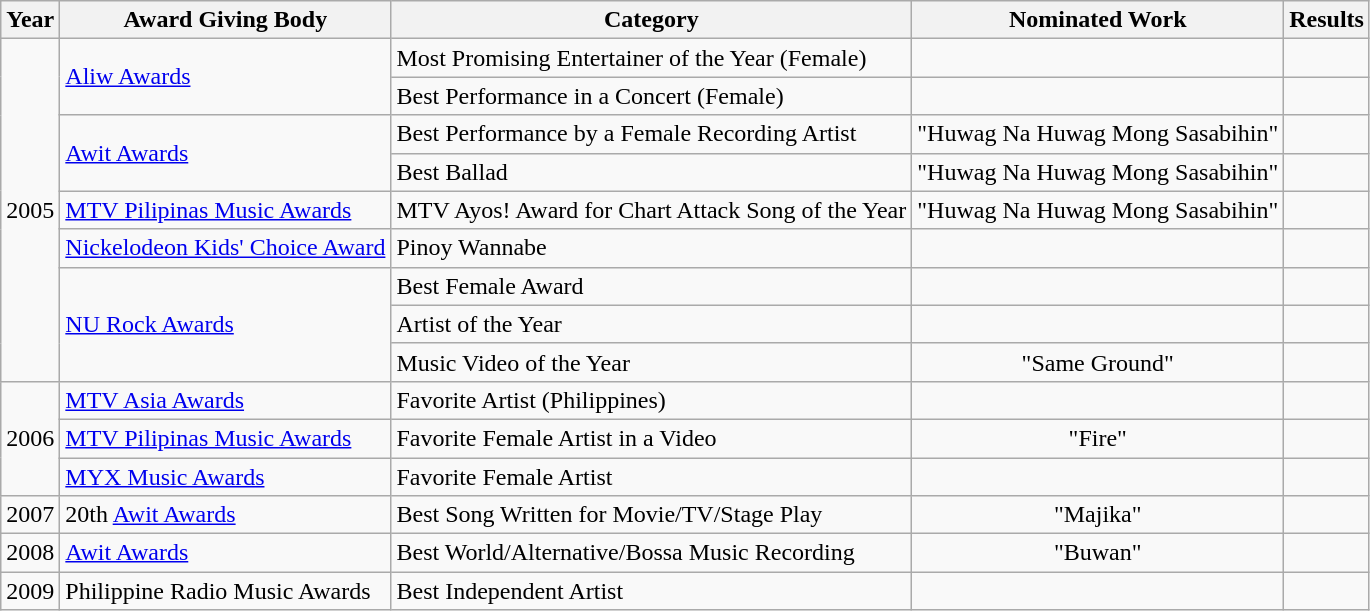<table class="wikitable">
<tr>
<th>Year</th>
<th>Award Giving Body</th>
<th>Category</th>
<th>Nominated Work</th>
<th>Results</th>
</tr>
<tr>
<td rowspan=9>2005</td>
<td rowspan=2><a href='#'>Aliw Awards</a></td>
<td>Most Promising Entertainer of the Year (Female)</td>
<td></td>
<td></td>
</tr>
<tr>
<td>Best Performance in a Concert (Female)</td>
<td></td>
<td></td>
</tr>
<tr>
<td rowspan=2><a href='#'>Awit Awards</a></td>
<td>Best Performance by a Female Recording Artist</td>
<td align=center>"Huwag Na Huwag Mong Sasabihin"</td>
<td></td>
</tr>
<tr>
<td>Best Ballad</td>
<td align=center>"Huwag Na Huwag Mong Sasabihin"</td>
<td></td>
</tr>
<tr>
<td><a href='#'>MTV Pilipinas Music Awards</a></td>
<td>MTV Ayos! Award for Chart Attack Song of the Year</td>
<td align=center>"Huwag Na Huwag Mong Sasabihin"</td>
<td></td>
</tr>
<tr>
<td><a href='#'>Nickelodeon Kids' Choice Award</a></td>
<td>Pinoy Wannabe</td>
<td></td>
<td></td>
</tr>
<tr>
<td rowspan=3><a href='#'>NU Rock Awards</a></td>
<td>Best Female Award</td>
<td></td>
<td></td>
</tr>
<tr>
<td>Artist of the Year</td>
<td></td>
<td></td>
</tr>
<tr>
<td>Music Video of the Year</td>
<td align=center>"Same Ground"</td>
<td></td>
</tr>
<tr>
<td rowspan=3>2006</td>
<td><a href='#'>MTV Asia Awards</a></td>
<td>Favorite Artist (Philippines)</td>
<td></td>
<td></td>
</tr>
<tr>
<td><a href='#'>MTV Pilipinas Music Awards</a></td>
<td>Favorite Female Artist in a Video</td>
<td align=center>"Fire"</td>
<td></td>
</tr>
<tr>
<td><a href='#'>MYX Music Awards</a></td>
<td>Favorite Female Artist</td>
<td></td>
<td></td>
</tr>
<tr>
<td>2007</td>
<td>20th <a href='#'>Awit Awards</a></td>
<td>Best Song Written for Movie/TV/Stage Play</td>
<td align=center>"Majika"</td>
<td></td>
</tr>
<tr>
<td>2008</td>
<td><a href='#'>Awit Awards</a></td>
<td>Best World/Alternative/Bossa Music Recording</td>
<td align=center>"Buwan"</td>
<td></td>
</tr>
<tr>
<td>2009</td>
<td>Philippine Radio Music Awards</td>
<td>Best Independent Artist</td>
<td></td>
<td></td>
</tr>
</table>
